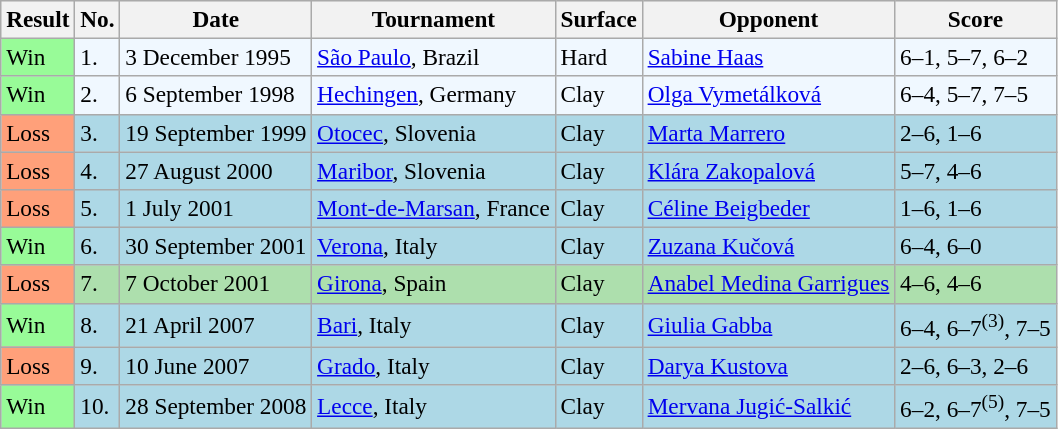<table class="sortable wikitable" style="font-size:97%">
<tr style="background:#eee;">
<th>Result</th>
<th>No.</th>
<th>Date</th>
<th>Tournament</th>
<th>Surface</th>
<th>Opponent</th>
<th>Score</th>
</tr>
<tr style="background:#f0f8ff;">
<td style="background:#98fb98;">Win</td>
<td>1.</td>
<td>3 December 1995</td>
<td><a href='#'>São Paulo</a>, Brazil</td>
<td>Hard</td>
<td> <a href='#'>Sabine Haas</a></td>
<td>6–1, 5–7, 6–2</td>
</tr>
<tr style="background:#f0f8ff;">
<td style="background:#98fb98;">Win</td>
<td>2.</td>
<td>6 September 1998</td>
<td><a href='#'>Hechingen</a>, Germany</td>
<td>Clay</td>
<td> <a href='#'>Olga Vymetálková</a></td>
<td>6–4, 5–7, 7–5</td>
</tr>
<tr style="background:lightblue;">
<td style="background:#ffa07a;">Loss</td>
<td>3.</td>
<td>19 September 1999</td>
<td><a href='#'>Otocec</a>, Slovenia</td>
<td>Clay</td>
<td> <a href='#'>Marta Marrero</a></td>
<td>2–6, 1–6</td>
</tr>
<tr style="background:lightblue;">
<td style="background:#ffa07a;">Loss</td>
<td>4.</td>
<td>27 August 2000</td>
<td><a href='#'>Maribor</a>, Slovenia</td>
<td>Clay</td>
<td> <a href='#'>Klára Zakopalová</a></td>
<td>5–7, 4–6</td>
</tr>
<tr style="background:lightblue;">
<td style="background:#ffa07a;">Loss</td>
<td>5.</td>
<td>1 July 2001</td>
<td><a href='#'>Mont-de-Marsan</a>, France</td>
<td>Clay</td>
<td> <a href='#'>Céline Beigbeder</a></td>
<td>1–6, 1–6</td>
</tr>
<tr style="background:lightblue;">
<td style="background:#98fb98;">Win</td>
<td>6.</td>
<td>30 September 2001</td>
<td><a href='#'>Verona</a>, Italy</td>
<td>Clay</td>
<td> <a href='#'>Zuzana Kučová</a></td>
<td>6–4, 6–0</td>
</tr>
<tr style="background:#addfad;">
<td style="background:#ffa07a;">Loss</td>
<td>7.</td>
<td>7 October 2001</td>
<td><a href='#'>Girona</a>, Spain</td>
<td>Clay</td>
<td> <a href='#'>Anabel Medina Garrigues</a></td>
<td>4–6, 4–6</td>
</tr>
<tr style="background:lightblue;">
<td style="background:#98fb98;">Win</td>
<td>8.</td>
<td>21 April 2007</td>
<td><a href='#'>Bari</a>, Italy</td>
<td>Clay</td>
<td> <a href='#'>Giulia Gabba</a></td>
<td>6–4, 6–7<sup>(3)</sup>, 7–5</td>
</tr>
<tr style="background:lightblue;">
<td style="background:#ffa07a;">Loss</td>
<td>9.</td>
<td>10 June 2007</td>
<td><a href='#'>Grado</a>, Italy</td>
<td>Clay</td>
<td> <a href='#'>Darya Kustova</a></td>
<td>2–6, 6–3, 2–6</td>
</tr>
<tr style="background:lightblue;">
<td style="background:#98fb98;">Win</td>
<td>10.</td>
<td>28 September 2008</td>
<td><a href='#'>Lecce</a>, Italy</td>
<td>Clay</td>
<td> <a href='#'>Mervana Jugić-Salkić</a></td>
<td>6–2, 6–7<sup>(5)</sup>, 7–5</td>
</tr>
</table>
